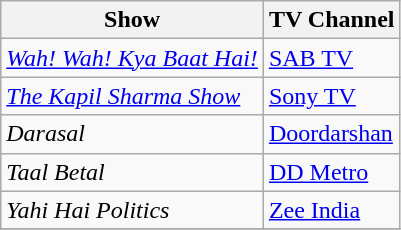<table class="wikitable sortable">
<tr>
<th>Show</th>
<th>TV Channel</th>
</tr>
<tr>
<td><em><a href='#'>Wah! Wah! Kya Baat Hai!</a></em></td>
<td><a href='#'>SAB TV</a></td>
</tr>
<tr>
<td><em><a href='#'>The Kapil Sharma Show</a></em></td>
<td><a href='#'>Sony TV</a></td>
</tr>
<tr>
<td><em>Darasal</em></td>
<td><a href='#'>Doordarshan</a></td>
</tr>
<tr>
<td><em>Taal Betal </em></td>
<td><a href='#'>DD Metro</a></td>
</tr>
<tr>
<td><em>Yahi Hai Politics </em></td>
<td><a href='#'>Zee India</a></td>
</tr>
<tr>
</tr>
</table>
